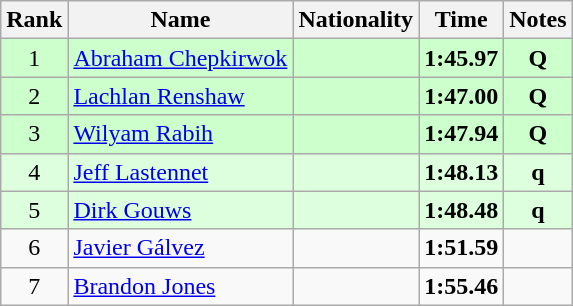<table class="wikitable sortable" style="text-align:center">
<tr>
<th>Rank</th>
<th>Name</th>
<th>Nationality</th>
<th>Time</th>
<th>Notes</th>
</tr>
<tr bgcolor=ccffcc>
<td>1</td>
<td align=left><a href='#'>Abraham Chepkirwok</a></td>
<td align=left></td>
<td><strong>1:45.97</strong></td>
<td><strong>Q</strong></td>
</tr>
<tr bgcolor=ccffcc>
<td>2</td>
<td align=left><a href='#'>Lachlan Renshaw</a></td>
<td align=left></td>
<td><strong>1:47.00</strong></td>
<td><strong>Q</strong></td>
</tr>
<tr bgcolor=ccffcc>
<td>3</td>
<td align=left><a href='#'>Wilyam Rabih</a></td>
<td align=left></td>
<td><strong>1:47.94</strong></td>
<td><strong>Q</strong></td>
</tr>
<tr bgcolor=ddffdd>
<td>4</td>
<td align=left><a href='#'>Jeff Lastennet</a></td>
<td align=left></td>
<td><strong>1:48.13</strong></td>
<td><strong>q</strong></td>
</tr>
<tr bgcolor=ddffdd>
<td>5</td>
<td align=left><a href='#'>Dirk Gouws</a></td>
<td align=left></td>
<td><strong>1:48.48</strong></td>
<td><strong>q</strong></td>
</tr>
<tr>
<td>6</td>
<td align=left><a href='#'>Javier Gálvez</a></td>
<td align=left></td>
<td><strong>1:51.59</strong></td>
<td></td>
</tr>
<tr>
<td>7</td>
<td align=left><a href='#'>Brandon Jones</a></td>
<td align=left></td>
<td><strong>1:55.46</strong></td>
<td></td>
</tr>
</table>
